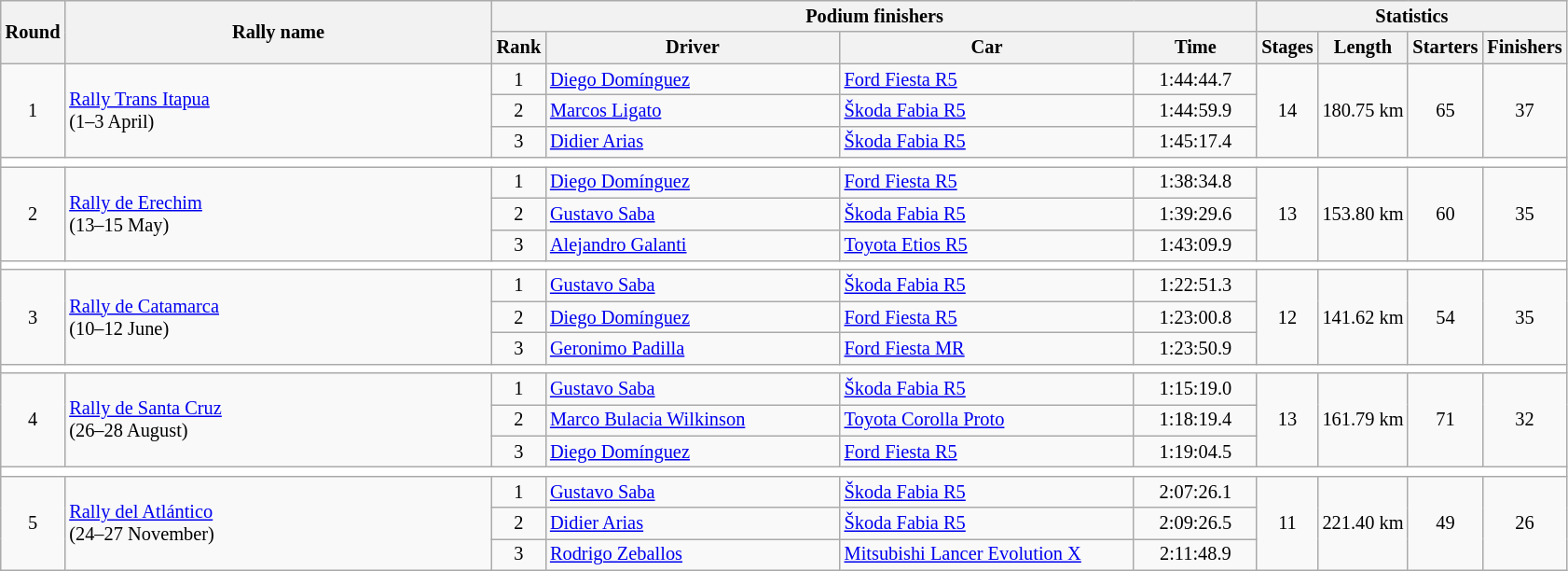<table class="wikitable" style="font-size:85%;">
<tr>
<th rowspan=2>Round</th>
<th style="width:22em" rowspan=2>Rally name</th>
<th colspan=4>Podium finishers</th>
<th colspan=4>Statistics</th>
</tr>
<tr>
<th>Rank</th>
<th style="width:15em">Driver</th>
<th style="width:15em">Car</th>
<th style="width:6em">Time</th>
<th>Stages</th>
<th>Length</th>
<th>Starters</th>
<th>Finishers</th>
</tr>
<tr>
<td rowspan=3 align=center>1</td>
<td rowspan=3> <a href='#'>Rally Trans Itapua</a><br>(1–3 April)</td>
<td align=center>1</td>
<td> <a href='#'>Diego Domínguez</a></td>
<td><a href='#'>Ford Fiesta R5</a></td>
<td align=center>1:44:44.7</td>
<td rowspan=3 align=center>14</td>
<td rowspan=3 align=center>180.75 km</td>
<td rowspan=3 align=center>65</td>
<td rowspan=3 align=center>37</td>
</tr>
<tr>
<td align=center>2</td>
<td> <a href='#'>Marcos Ligato</a></td>
<td><a href='#'>Škoda Fabia R5</a></td>
<td align=center>1:44:59.9</td>
</tr>
<tr>
<td align=center>3</td>
<td> <a href='#'>Didier Arias</a></td>
<td><a href='#'>Škoda Fabia R5</a></td>
<td align=center>1:45:17.4</td>
</tr>
<tr style="background:white;">
<td colspan="12"></td>
</tr>
<tr>
<td rowspan=3 align=center>2</td>
<td rowspan=3> <a href='#'>Rally de Erechim</a><br>(13–15 May)</td>
<td align=center>1</td>
<td> <a href='#'>Diego Domínguez</a></td>
<td><a href='#'>Ford Fiesta R5</a></td>
<td align=center>1:38:34.8</td>
<td rowspan=3 align=center>13</td>
<td rowspan=3 align=center>153.80 km</td>
<td rowspan=3 align=center>60</td>
<td rowspan=3 align=center>35</td>
</tr>
<tr>
<td align=center>2</td>
<td> <a href='#'>Gustavo Saba</a></td>
<td><a href='#'>Škoda Fabia R5</a></td>
<td align=center>1:39:29.6</td>
</tr>
<tr>
<td align=center>3</td>
<td> <a href='#'>Alejandro Galanti</a></td>
<td><a href='#'>Toyota Etios R5</a></td>
<td align=center>1:43:09.9</td>
</tr>
<tr style="background:white;">
<td colspan="12"></td>
</tr>
<tr>
<td rowspan=3 align=center>3</td>
<td rowspan=3> <a href='#'>Rally de Catamarca</a><br>(10–12 June)</td>
<td align=center>1</td>
<td> <a href='#'>Gustavo Saba</a></td>
<td><a href='#'>Škoda Fabia R5</a></td>
<td align=center>1:22:51.3</td>
<td rowspan=3 align=center>12</td>
<td rowspan=3 align=center>141.62 km</td>
<td rowspan=3 align=center>54</td>
<td rowspan=3 align=center>35</td>
</tr>
<tr>
<td align=center>2</td>
<td> <a href='#'>Diego Domínguez</a></td>
<td><a href='#'>Ford Fiesta R5</a></td>
<td align=center>1:23:00.8</td>
</tr>
<tr>
<td align=center>3</td>
<td> <a href='#'>Geronimo Padilla</a></td>
<td><a href='#'>Ford Fiesta MR</a></td>
<td align=center>1:23:50.9</td>
</tr>
<tr style="background:white;">
<td colspan="12"></td>
</tr>
<tr>
<td rowspan=3 align=center>4</td>
<td rowspan=3> <a href='#'>Rally de Santa Cruz</a><br>(26–28 August)</td>
<td align=center>1</td>
<td> <a href='#'>Gustavo Saba</a></td>
<td><a href='#'>Škoda Fabia R5</a></td>
<td align=center>1:15:19.0</td>
<td rowspan=3 align=center>13</td>
<td rowspan=3 align=center>161.79 km</td>
<td rowspan=3 align=center>71</td>
<td rowspan=3 align=center>32</td>
</tr>
<tr>
<td align=center>2</td>
<td> <a href='#'>Marco Bulacia Wilkinson</a></td>
<td><a href='#'>Toyota Corolla Proto</a></td>
<td align=center>1:18:19.4</td>
</tr>
<tr>
<td align=center>3</td>
<td> <a href='#'>Diego Domínguez</a></td>
<td><a href='#'>Ford Fiesta R5</a></td>
<td align=center>1:19:04.5</td>
</tr>
<tr style="background:white;">
<td colspan="12"></td>
</tr>
<tr>
<td rowspan=3 align=center>5</td>
<td rowspan=3> <a href='#'>Rally del Atlántico</a><br>(24–27 November)</td>
<td align=center>1</td>
<td> <a href='#'>Gustavo Saba</a></td>
<td><a href='#'>Škoda Fabia R5</a></td>
<td align=center>2:07:26.1</td>
<td rowspan=3 align=center>11</td>
<td rowspan=3 align=center>221.40 km</td>
<td rowspan=3 align=center>49</td>
<td rowspan=3 align=center>26</td>
</tr>
<tr>
<td align=center>2</td>
<td> <a href='#'>Didier Arias</a></td>
<td><a href='#'>Škoda Fabia R5</a></td>
<td align=center>2:09:26.5</td>
</tr>
<tr>
<td align=center>3</td>
<td> <a href='#'>Rodrigo Zeballos</a></td>
<td><a href='#'>Mitsubishi Lancer Evolution X</a></td>
<td align=center>2:11:48.9</td>
</tr>
</table>
